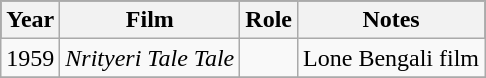<table class="wikitable sortable">
<tr style="background:#000;">
<th>Year</th>
<th>Film</th>
<th>Role</th>
<th class=unsortable>Notes</th>
</tr>
<tr>
<td>1959</td>
<td><em>Nrityeri Tale Tale</em></td>
<td></td>
<td>Lone Bengali film</td>
</tr>
<tr>
</tr>
</table>
